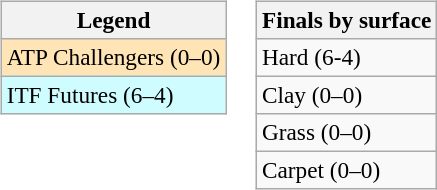<table>
<tr valign=top>
<td><br><table class=wikitable style=font-size:97%>
<tr>
<th>Legend</th>
</tr>
<tr bgcolor=moccasin>
<td>ATP Challengers (0–0)</td>
</tr>
<tr bgcolor=cffcff>
<td>ITF Futures (6–4)</td>
</tr>
</table>
</td>
<td><br><table class=wikitable style=font-size:97%>
<tr>
<th>Finals by surface</th>
</tr>
<tr>
<td>Hard (6-4)</td>
</tr>
<tr>
<td>Clay (0–0)</td>
</tr>
<tr>
<td>Grass (0–0)</td>
</tr>
<tr>
<td>Carpet (0–0)</td>
</tr>
</table>
</td>
</tr>
</table>
